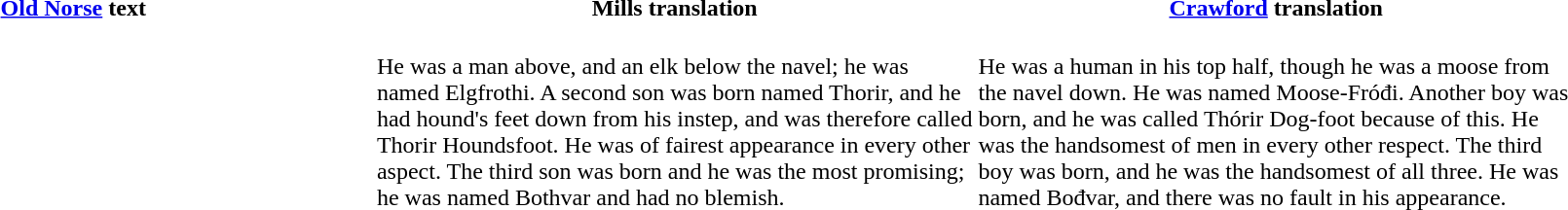<table width="99%">
<tr>
<th width="33%"><a href='#'>Old Norse</a> text</th>
<th width="33%">Mills translation</th>
<th width="33%"><a href='#'>Crawford</a> translation</th>
</tr>
<tr>
<td><br></td>
<td><br>He was a man above, and an elk below the navel; he was named Elgfrothi. A second son was born named Thorir, and he had hound's feet down from his instep, and was therefore called Thorir Houndsfoot. He was of fairest appearance in every other aspect. The third son was born and he was the most promising; he was named Bothvar and had no blemish.</td>
<td><br>He was a human in his top half, though he was a moose from the navel down. He was named Moose-Fróđi. Another boy was born, and he was called Thórir Dog-foot because of this. He was the handsomest of men in every other respect. The third boy was born, and he was the handsomest of all three. He was named Bođvar, and there was no fault in his appearance.</td>
<td></td>
</tr>
</table>
